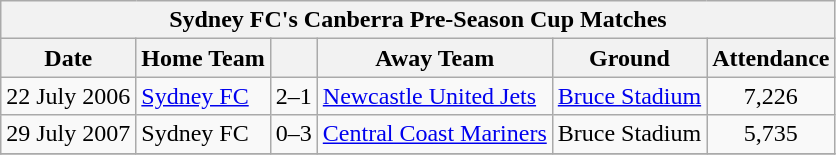<table class="wikitable collapsible" style="text-align:left">
<tr>
<th colspan="6">Sydney FC's Canberra Pre-Season Cup Matches</th>
</tr>
<tr>
<th>Date</th>
<th>Home Team</th>
<th></th>
<th>Away Team</th>
<th>Ground</th>
<th>Attendance</th>
</tr>
<tr>
<td>22 July 2006</td>
<td><a href='#'>Sydney FC</a></td>
<td style="text-align:center;">2–1</td>
<td><a href='#'>Newcastle United Jets</a></td>
<td style="text-align:center;"><a href='#'>Bruce Stadium</a></td>
<td style="text-align:center;">7,226</td>
</tr>
<tr>
<td>29 July 2007</td>
<td>Sydney FC</td>
<td style="text-align:center;">0–3</td>
<td><a href='#'>Central Coast Mariners</a></td>
<td style="text-align:center;">Bruce Stadium</td>
<td style="text-align:center;">5,735</td>
</tr>
<tr>
</tr>
</table>
